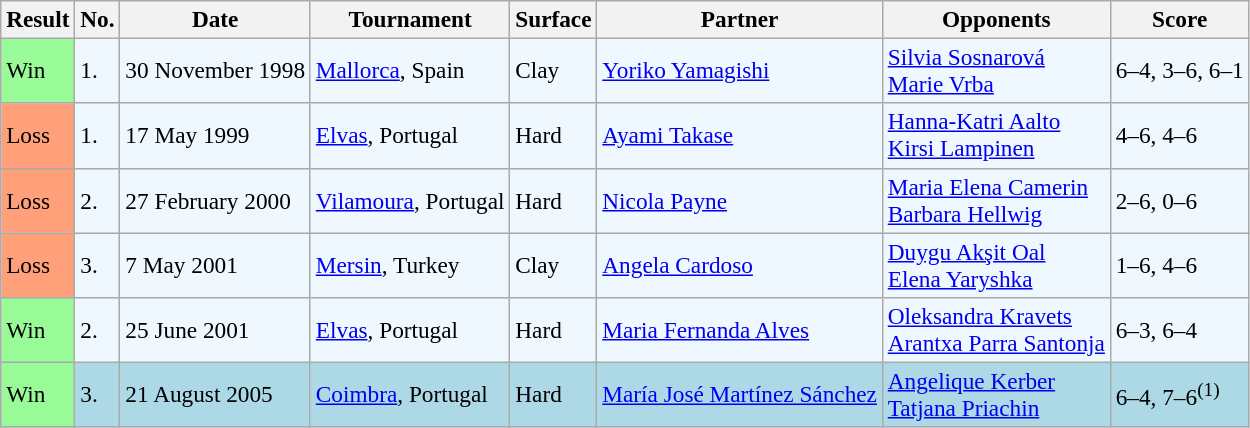<table class="sortable wikitable" style=font-size:97%>
<tr>
<th>Result</th>
<th>No.</th>
<th>Date</th>
<th>Tournament</th>
<th>Surface</th>
<th>Partner</th>
<th>Opponents</th>
<th>Score</th>
</tr>
<tr style="background:#f0f8ff;">
<td style="background:#98fb98;">Win</td>
<td>1.</td>
<td>30 November 1998</td>
<td><a href='#'>Mallorca</a>, Spain</td>
<td>Clay</td>
<td> <a href='#'>Yoriko Yamagishi</a></td>
<td> <a href='#'>Silvia Sosnarová</a> <br>  <a href='#'>Marie Vrba</a></td>
<td>6–4, 3–6, 6–1</td>
</tr>
<tr bgcolor="#f0f8ff">
<td style="background:#ffa07a;">Loss</td>
<td>1.</td>
<td>17 May 1999</td>
<td><a href='#'>Elvas</a>, Portugal</td>
<td>Hard</td>
<td> <a href='#'>Ayami Takase</a></td>
<td> <a href='#'>Hanna-Katri Aalto</a> <br>  <a href='#'>Kirsi Lampinen</a></td>
<td>4–6, 4–6</td>
</tr>
<tr bgcolor="#f0f8ff">
<td style="background:#ffa07a;">Loss</td>
<td>2.</td>
<td>27 February 2000</td>
<td><a href='#'>Vilamoura</a>, Portugal</td>
<td>Hard</td>
<td> <a href='#'>Nicola Payne</a></td>
<td> <a href='#'>Maria Elena Camerin</a> <br>  <a href='#'>Barbara Hellwig</a></td>
<td>2–6, 0–6</td>
</tr>
<tr bgcolor=f0f8ff>
<td style="background:#ffa07a;">Loss</td>
<td>3.</td>
<td>7 May 2001</td>
<td><a href='#'>Mersin</a>, Turkey</td>
<td>Clay</td>
<td> <a href='#'>Angela Cardoso</a></td>
<td> <a href='#'>Duygu Akşit Oal</a> <br>  <a href='#'>Elena Yaryshka</a></td>
<td>1–6, 4–6</td>
</tr>
<tr style="background:#f0f8ff;">
<td style="background:#98fb98;">Win</td>
<td>2.</td>
<td>25 June 2001</td>
<td><a href='#'>Elvas</a>, Portugal</td>
<td>Hard</td>
<td> <a href='#'>Maria Fernanda Alves</a></td>
<td> <a href='#'>Oleksandra Kravets</a> <br>  <a href='#'>Arantxa Parra Santonja</a></td>
<td>6–3, 6–4</td>
</tr>
<tr style="background:lightblue;">
<td style="background:#98fb98;">Win</td>
<td>3.</td>
<td>21 August 2005</td>
<td><a href='#'>Coimbra</a>, Portugal</td>
<td>Hard</td>
<td> <a href='#'>María José Martínez Sánchez</a></td>
<td> <a href='#'>Angelique Kerber</a> <br>  <a href='#'>Tatjana Priachin</a></td>
<td>6–4, 7–6<sup>(1)</sup></td>
</tr>
</table>
